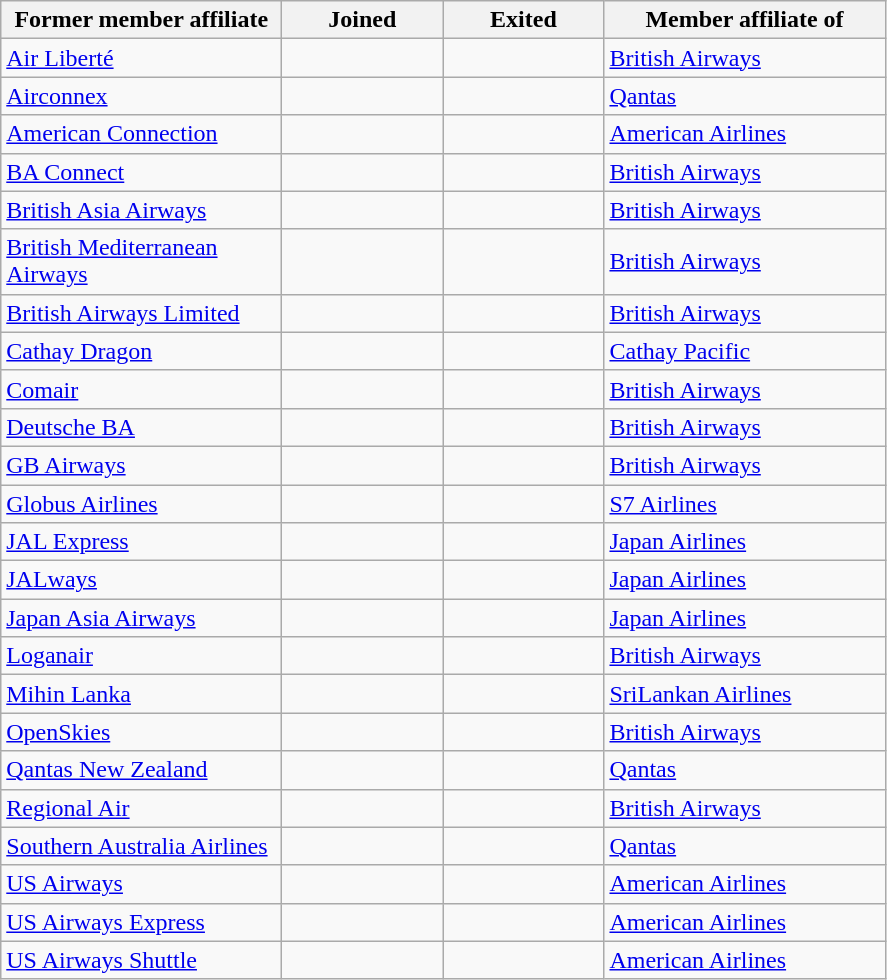<table class="sortable wikitable toccolours">
<tr>
<th style="width:180px;">Former member affiliate</th>
<th style="width:100px;">Joined</th>
<th style="width:100px;">Exited</th>
<th style="width:180px;">Member affiliate of</th>
</tr>
<tr>
<td> <a href='#'>Air Liberté</a></td>
<td style="text-align: center"></td>
<td style="text-align: center"></td>
<td><a href='#'>British Airways</a></td>
</tr>
<tr>
<td> <a href='#'>Airconnex</a></td>
<td style="text-align: center"></td>
<td style="text-align: center"></td>
<td><a href='#'>Qantas</a></td>
</tr>
<tr>
<td> <a href='#'>American Connection</a></td>
<td style="text-align: center"></td>
<td style="text-align: center"></td>
<td><a href='#'>American Airlines</a></td>
</tr>
<tr>
<td> <a href='#'>BA Connect</a></td>
<td style="text-align: center"></td>
<td style="text-align: center"></td>
<td><a href='#'>British Airways</a></td>
</tr>
<tr>
<td> <a href='#'>British Asia Airways</a></td>
<td style="text-align: center"></td>
<td style="text-align: center"></td>
<td><a href='#'>British Airways</a></td>
</tr>
<tr>
<td> <a href='#'>British Mediterranean Airways</a></td>
<td style="text-align: center"></td>
<td style="text-align: center"></td>
<td><a href='#'>British Airways</a></td>
</tr>
<tr>
<td> <a href='#'>British Airways Limited</a></td>
<td style="text-align: center"></td>
<td style="text-align: center"></td>
<td><a href='#'>British Airways</a></td>
</tr>
<tr>
<td> <a href='#'>Cathay Dragon</a></td>
<td style="text-align: center"></td>
<td style="text-align: center"></td>
<td><a href='#'>Cathay Pacific</a></td>
</tr>
<tr>
<td> <a href='#'>Comair</a></td>
<td style="text-align: center"></td>
<td style="text-align: center"></td>
<td><a href='#'>British Airways</a></td>
</tr>
<tr>
<td> <a href='#'>Deutsche BA</a></td>
<td style="text-align: center"></td>
<td style="text-align: center"></td>
<td><a href='#'>British Airways</a></td>
</tr>
<tr>
<td> <a href='#'>GB Airways</a></td>
<td style="text-align: center"></td>
<td style="text-align: center"></td>
<td><a href='#'>British Airways</a></td>
</tr>
<tr>
<td> <a href='#'>Globus Airlines</a></td>
<td style="text-align: center"></td>
<td style="text-align: center"></td>
<td><a href='#'>S7 Airlines</a></td>
</tr>
<tr>
<td> <a href='#'>JAL Express</a></td>
<td style="text-align: center"></td>
<td style="text-align: center"></td>
<td><a href='#'>Japan Airlines</a></td>
</tr>
<tr>
<td> <a href='#'>JALways</a></td>
<td style="text-align: center"></td>
<td style="text-align: center"></td>
<td><a href='#'>Japan Airlines</a></td>
</tr>
<tr>
<td> <a href='#'>Japan Asia Airways</a></td>
<td style="text-align: center"></td>
<td style="text-align: center"></td>
<td><a href='#'>Japan Airlines</a></td>
</tr>
<tr>
<td> <a href='#'>Loganair</a></td>
<td style="text-align: center"></td>
<td style="text-align: center"></td>
<td><a href='#'>British Airways</a></td>
</tr>
<tr>
<td> <a href='#'>Mihin Lanka</a></td>
<td style="text-align: center"></td>
<td style="text-align: center"></td>
<td><a href='#'>SriLankan Airlines</a></td>
</tr>
<tr>
<td> <a href='#'>OpenSkies</a></td>
<td style="text-align: center"></td>
<td style="text-align: center"></td>
<td><a href='#'>British Airways</a></td>
</tr>
<tr>
<td> <a href='#'>Qantas New Zealand</a></td>
<td style="text-align: center"></td>
<td style="text-align: center"></td>
<td><a href='#'>Qantas</a></td>
</tr>
<tr>
<td> <a href='#'>Regional Air</a></td>
<td style="text-align: center"></td>
<td style="text-align: center"></td>
<td><a href='#'>British Airways</a></td>
</tr>
<tr>
<td> <a href='#'>Southern Australia Airlines</a></td>
<td style="text-align: center"></td>
<td style="text-align: center"></td>
<td><a href='#'>Qantas</a></td>
</tr>
<tr>
<td> <a href='#'>US Airways</a></td>
<td style="text-align: center"></td>
<td style="text-align: center"></td>
<td><a href='#'>American Airlines</a></td>
</tr>
<tr>
<td> <a href='#'>US Airways Express</a></td>
<td style="text-align: center"></td>
<td style="text-align: center"></td>
<td><a href='#'>American Airlines</a></td>
</tr>
<tr>
<td> <a href='#'>US Airways Shuttle</a></td>
<td style="text-align: center"></td>
<td style="text-align: center"></td>
<td><a href='#'>American Airlines</a></td>
</tr>
</table>
